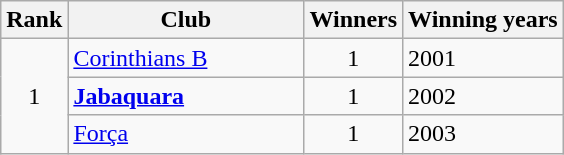<table class="wikitable sortable">
<tr>
<th>Rank</th>
<th style="width:150px">Club</th>
<th>Winners</th>
<th>Winning years</th>
</tr>
<tr>
<td rowspan=3 align=center>1</td>
<td><a href='#'>Corinthians B</a></td>
<td align=center>1</td>
<td>2001</td>
</tr>
<tr>
<td><strong><a href='#'>Jabaquara</a></strong></td>
<td align=center>1</td>
<td>2002</td>
</tr>
<tr>
<td><a href='#'>Força</a></td>
<td align=center>1</td>
<td>2003</td>
</tr>
</table>
